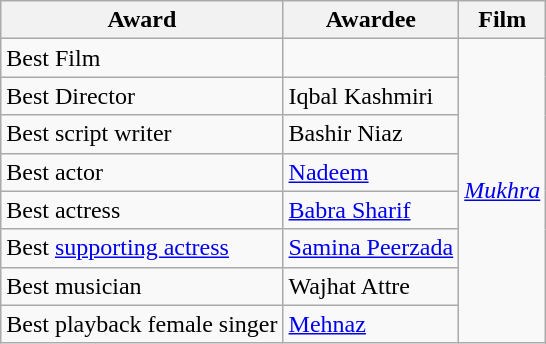<table class="wikitable">
<tr>
<th>Award</th>
<th>Awardee</th>
<th>Film</th>
</tr>
<tr>
<td>Best Film</td>
<td></td>
<td rowspan=8><em><a href='#'>Mukhra</a></em></td>
</tr>
<tr>
<td>Best Director</td>
<td>Iqbal Kashmiri</td>
</tr>
<tr>
<td>Best script writer</td>
<td>Bashir Niaz</td>
</tr>
<tr>
<td>Best actor</td>
<td><a href='#'>Nadeem</a></td>
</tr>
<tr>
<td>Best actress</td>
<td><a href='#'>Babra Sharif</a></td>
</tr>
<tr>
<td>Best <a href='#'>supporting actress</a></td>
<td><a href='#'>Samina Peerzada</a></td>
</tr>
<tr>
<td>Best musician</td>
<td>Wajhat Attre</td>
</tr>
<tr>
<td>Best playback female singer</td>
<td><a href='#'>Mehnaz</a></td>
</tr>
</table>
